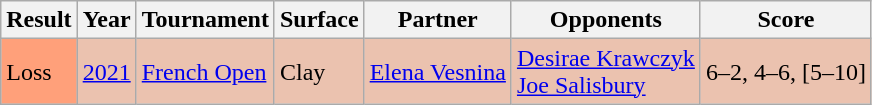<table class="wikitable">
<tr>
<th>Result</th>
<th>Year</th>
<th>Tournament</th>
<th>Surface</th>
<th>Partner</th>
<th>Opponents</th>
<th class="unsortable">Score</th>
</tr>
<tr style="background:#EBC2AF;">
<td bgcolor=FFA07A>Loss</td>
<td><a href='#'>2021</a></td>
<td><a href='#'>French Open</a></td>
<td>Clay</td>
<td> <a href='#'>Elena Vesnina</a></td>
<td> <a href='#'>Desirae Krawczyk</a> <br>  <a href='#'>Joe Salisbury</a></td>
<td>6–2, 4–6, [5–10]</td>
</tr>
</table>
